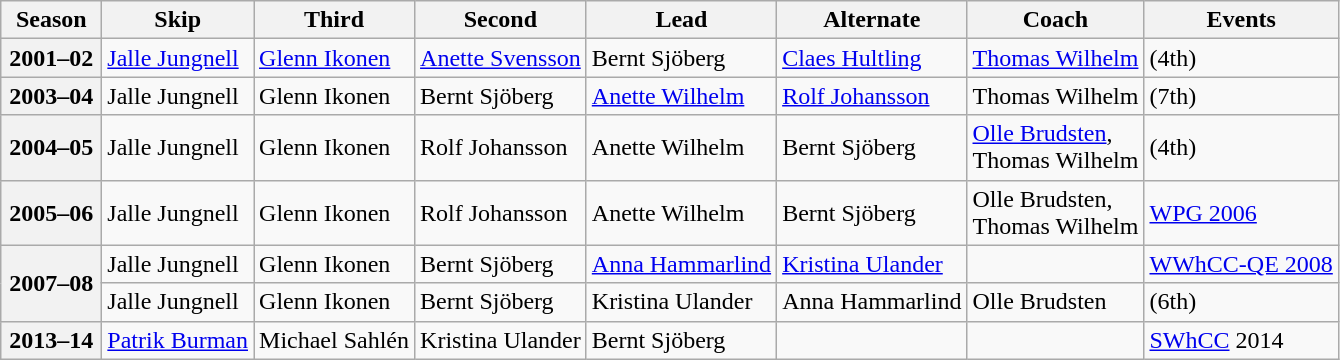<table class="wikitable">
<tr>
<th scope="col" width=60>Season</th>
<th scope="col">Skip</th>
<th scope="col">Third</th>
<th scope="col">Second</th>
<th scope="col">Lead</th>
<th scope="col">Alternate</th>
<th scope="col">Coach</th>
<th scope="col">Events</th>
</tr>
<tr>
<th scope="row">2001–02</th>
<td><a href='#'>Jalle Jungnell</a></td>
<td><a href='#'>Glenn Ikonen</a></td>
<td><a href='#'>Anette Svensson</a></td>
<td>Bernt Sjöberg</td>
<td><a href='#'>Claes Hultling</a></td>
<td><a href='#'>Thomas Wilhelm</a></td>
<td> (4th)</td>
</tr>
<tr>
<th scope="row">2003–04</th>
<td>Jalle Jungnell</td>
<td>Glenn Ikonen</td>
<td>Bernt Sjöberg</td>
<td><a href='#'>Anette Wilhelm</a></td>
<td><a href='#'>Rolf Johansson</a></td>
<td>Thomas Wilhelm</td>
<td> (7th)</td>
</tr>
<tr>
<th scope="row">2004–05</th>
<td>Jalle Jungnell</td>
<td>Glenn Ikonen</td>
<td>Rolf Johansson</td>
<td>Anette Wilhelm</td>
<td>Bernt Sjöberg</td>
<td><a href='#'>Olle Brudsten</a>,<br>Thomas Wilhelm</td>
<td> (4th)</td>
</tr>
<tr>
<th scope="row">2005–06</th>
<td>Jalle Jungnell</td>
<td>Glenn Ikonen</td>
<td>Rolf Johansson</td>
<td>Anette Wilhelm</td>
<td>Bernt Sjöberg</td>
<td>Olle Brudsten,<br>Thomas Wilhelm</td>
<td><a href='#'>WPG 2006</a> </td>
</tr>
<tr>
<th scope="row" rowspan=2>2007–08</th>
<td>Jalle Jungnell</td>
<td>Glenn Ikonen</td>
<td>Bernt Sjöberg</td>
<td><a href='#'>Anna Hammarlind</a></td>
<td><a href='#'>Kristina Ulander</a></td>
<td></td>
<td><a href='#'>WWhCC-QE 2008</a></td>
</tr>
<tr>
<td>Jalle Jungnell</td>
<td>Glenn Ikonen</td>
<td>Bernt Sjöberg</td>
<td>Kristina Ulander</td>
<td>Anna Hammarlind</td>
<td>Olle Brudsten</td>
<td> (6th)</td>
</tr>
<tr>
<th scope="row">2013–14</th>
<td><a href='#'>Patrik Burman</a></td>
<td>Michael Sahlén</td>
<td>Kristina Ulander</td>
<td>Bernt Sjöberg</td>
<td></td>
<td></td>
<td><a href='#'>SWhCC</a> 2014 </td>
</tr>
</table>
